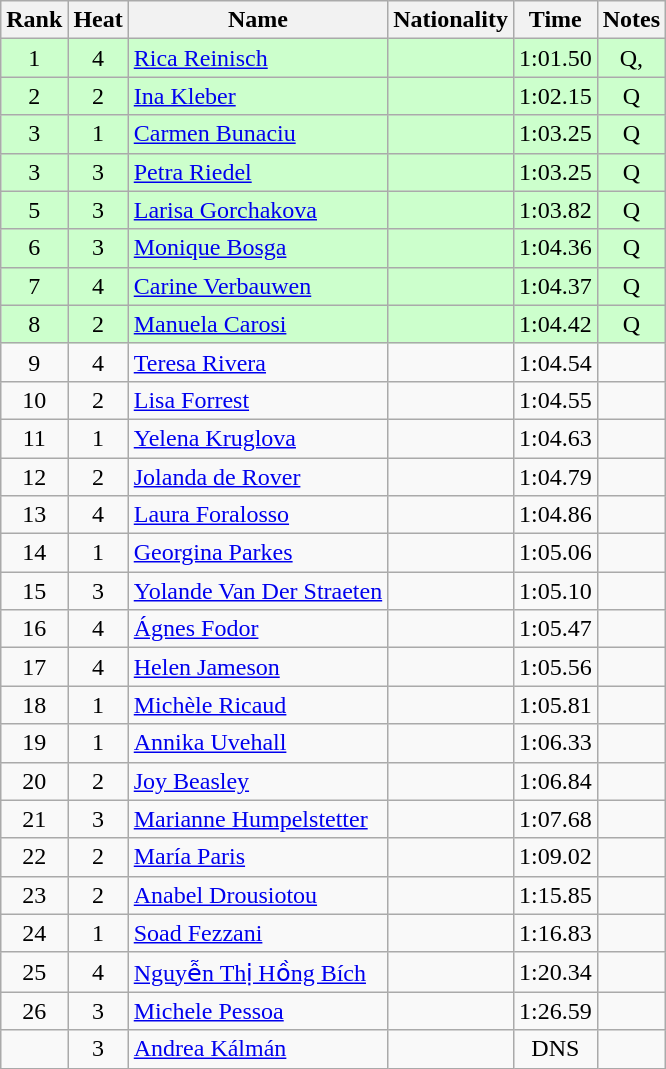<table class="wikitable sortable" style="text-align:center">
<tr>
<th>Rank</th>
<th>Heat</th>
<th>Name</th>
<th>Nationality</th>
<th>Time</th>
<th>Notes</th>
</tr>
<tr bgcolor=ccffcc>
<td>1</td>
<td>4</td>
<td align=left><a href='#'>Rica Reinisch</a></td>
<td align=left></td>
<td>1:01.50</td>
<td>Q, </td>
</tr>
<tr bgcolor=ccffcc>
<td>2</td>
<td>2</td>
<td align=left><a href='#'>Ina Kleber</a></td>
<td align=left></td>
<td>1:02.15</td>
<td>Q</td>
</tr>
<tr bgcolor=ccffcc>
<td>3</td>
<td>1</td>
<td align=left><a href='#'>Carmen Bunaciu</a></td>
<td align=left></td>
<td>1:03.25</td>
<td>Q</td>
</tr>
<tr bgcolor=ccffcc>
<td>3</td>
<td>3</td>
<td align=left><a href='#'>Petra Riedel</a></td>
<td align=left></td>
<td>1:03.25</td>
<td>Q</td>
</tr>
<tr bgcolor=ccffcc>
<td>5</td>
<td>3</td>
<td align=left><a href='#'>Larisa Gorchakova</a></td>
<td align=left></td>
<td>1:03.82</td>
<td>Q</td>
</tr>
<tr bgcolor=ccffcc>
<td>6</td>
<td>3</td>
<td align=left><a href='#'>Monique Bosga</a></td>
<td align=left></td>
<td>1:04.36</td>
<td>Q</td>
</tr>
<tr bgcolor=ccffcc>
<td>7</td>
<td>4</td>
<td align=left><a href='#'>Carine Verbauwen</a></td>
<td align=left></td>
<td>1:04.37</td>
<td>Q</td>
</tr>
<tr bgcolor=ccffcc>
<td>8</td>
<td>2</td>
<td align=left><a href='#'>Manuela Carosi</a></td>
<td align=left></td>
<td>1:04.42</td>
<td>Q</td>
</tr>
<tr>
<td>9</td>
<td>4</td>
<td align=left><a href='#'>Teresa Rivera</a></td>
<td align=left></td>
<td>1:04.54</td>
<td></td>
</tr>
<tr>
<td>10</td>
<td>2</td>
<td align=left><a href='#'>Lisa Forrest</a></td>
<td align=left></td>
<td>1:04.55</td>
<td></td>
</tr>
<tr>
<td>11</td>
<td>1</td>
<td align=left><a href='#'>Yelena Kruglova</a></td>
<td align=left></td>
<td>1:04.63</td>
<td></td>
</tr>
<tr>
<td>12</td>
<td>2</td>
<td align=left><a href='#'>Jolanda de Rover</a></td>
<td align=left></td>
<td>1:04.79</td>
<td></td>
</tr>
<tr>
<td>13</td>
<td>4</td>
<td align=left><a href='#'>Laura Foralosso</a></td>
<td align=left></td>
<td>1:04.86</td>
<td></td>
</tr>
<tr>
<td>14</td>
<td>1</td>
<td align=left><a href='#'>Georgina Parkes</a></td>
<td align=left></td>
<td>1:05.06</td>
<td></td>
</tr>
<tr>
<td>15</td>
<td>3</td>
<td align=left><a href='#'>Yolande Van Der Straeten</a></td>
<td align=left></td>
<td>1:05.10</td>
<td></td>
</tr>
<tr>
<td>16</td>
<td>4</td>
<td align=left><a href='#'>Ágnes Fodor</a></td>
<td align=left></td>
<td>1:05.47</td>
<td></td>
</tr>
<tr>
<td>17</td>
<td>4</td>
<td align=left><a href='#'>Helen Jameson</a></td>
<td align=left></td>
<td>1:05.56</td>
<td></td>
</tr>
<tr>
<td>18</td>
<td>1</td>
<td align=left><a href='#'>Michèle Ricaud</a></td>
<td align=left></td>
<td>1:05.81</td>
<td></td>
</tr>
<tr>
<td>19</td>
<td>1</td>
<td align=left><a href='#'>Annika Uvehall</a></td>
<td align=left></td>
<td>1:06.33</td>
<td></td>
</tr>
<tr>
<td>20</td>
<td>2</td>
<td align=left><a href='#'>Joy Beasley</a></td>
<td align=left></td>
<td>1:06.84</td>
<td></td>
</tr>
<tr>
<td>21</td>
<td>3</td>
<td align=left><a href='#'>Marianne Humpelstetter</a></td>
<td align=left></td>
<td>1:07.68</td>
<td></td>
</tr>
<tr>
<td>22</td>
<td>2</td>
<td align=left><a href='#'>María Paris</a></td>
<td align=left></td>
<td>1:09.02</td>
<td></td>
</tr>
<tr>
<td>23</td>
<td>2</td>
<td align=left><a href='#'>Anabel Drousiotou</a></td>
<td align=left></td>
<td>1:15.85</td>
<td></td>
</tr>
<tr>
<td>24</td>
<td>1</td>
<td align=left><a href='#'>Soad Fezzani</a></td>
<td align=left></td>
<td>1:16.83</td>
<td></td>
</tr>
<tr>
<td>25</td>
<td>4</td>
<td align=left><a href='#'>Nguyễn Thị Hồng Bích</a></td>
<td align=left></td>
<td>1:20.34</td>
<td></td>
</tr>
<tr>
<td>26</td>
<td>3</td>
<td align=left><a href='#'>Michele Pessoa</a></td>
<td align=left></td>
<td>1:26.59</td>
<td></td>
</tr>
<tr>
<td></td>
<td>3</td>
<td align=left><a href='#'>Andrea Kálmán</a></td>
<td align=left></td>
<td>DNS</td>
<td></td>
</tr>
</table>
